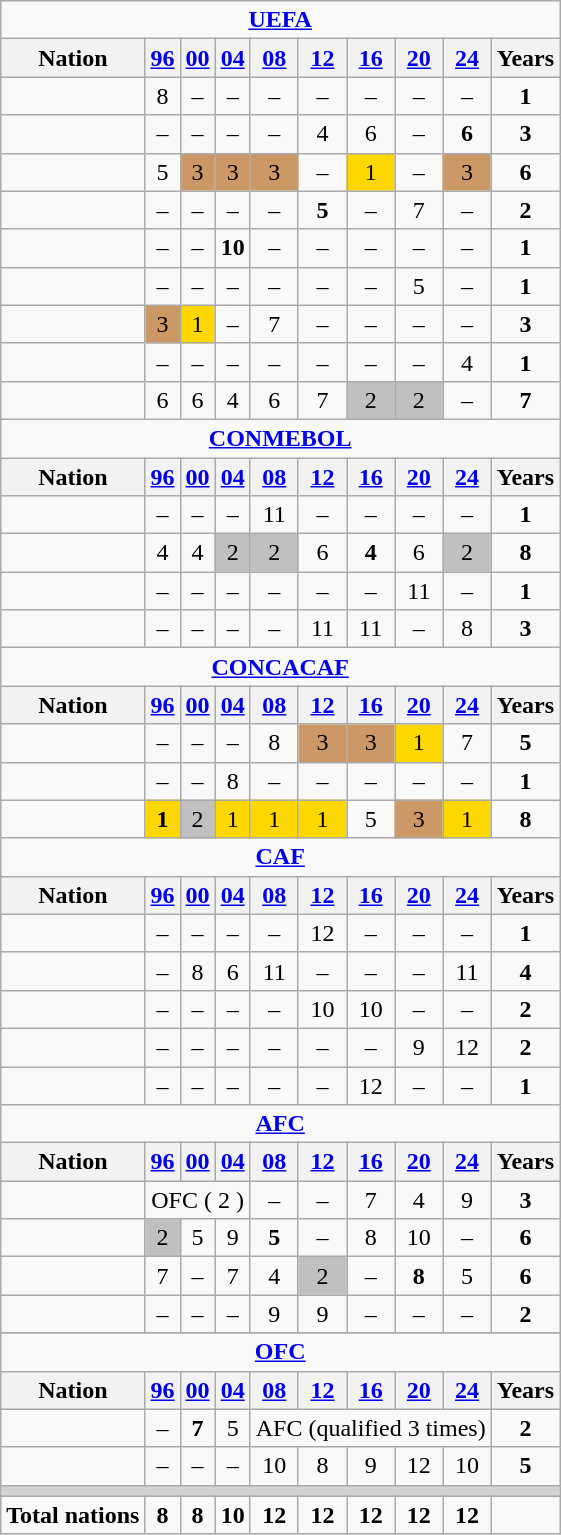<table class="wikitable" style="text-align:center">
<tr>
<td colspan=10><strong><a href='#'>UEFA</a></strong></td>
</tr>
<tr>
<th>Nation</th>
<th><a href='#'>96</a></th>
<th><a href='#'>00</a></th>
<th><a href='#'>04</a></th>
<th><a href='#'>08</a></th>
<th><a href='#'>12</a></th>
<th><a href='#'>16</a></th>
<th><a href='#'>20</a></th>
<th><a href='#'>24</a></th>
<th>Years</th>
</tr>
<tr>
<td align=left></td>
<td>8</td>
<td>–</td>
<td>–</td>
<td>–</td>
<td>–</td>
<td>–</td>
<td>–</td>
<td>–</td>
<td><strong>1</strong></td>
</tr>
<tr>
<td align=left></td>
<td>–</td>
<td>–</td>
<td>–</td>
<td>–</td>
<td>4</td>
<td>6</td>
<td>–</td>
<td><strong>6</strong></td>
<td><strong>3</strong></td>
</tr>
<tr>
<td align=left></td>
<td>5</td>
<td style="background:#c96;">3</td>
<td style="background:#c96;">3</td>
<td style="background:#c96;">3</td>
<td>–</td>
<td bgcolor=gold>1</td>
<td>–</td>
<td style="background:#c96;">3</td>
<td><strong>6</strong></td>
</tr>
<tr>
<td align=left></td>
<td>–</td>
<td>–</td>
<td>–</td>
<td>–</td>
<td><strong>5</strong></td>
<td>–</td>
<td>7</td>
<td>–</td>
<td><strong>2</strong></td>
</tr>
<tr>
<td align=left></td>
<td>–</td>
<td>–</td>
<td><strong>10</strong></td>
<td>–</td>
<td>–</td>
<td>–</td>
<td>–</td>
<td>–</td>
<td><strong>1</strong></td>
</tr>
<tr>
<td align=left></td>
<td>–</td>
<td>–</td>
<td>–</td>
<td>–</td>
<td>–</td>
<td>–</td>
<td>5</td>
<td>–</td>
<td><strong>1</strong></td>
</tr>
<tr>
<td align=left></td>
<td style="background:#c96;">3</td>
<td bgcolor=gold>1</td>
<td>–</td>
<td>7</td>
<td>–</td>
<td>–</td>
<td>–</td>
<td>–</td>
<td><strong>3</strong></td>
</tr>
<tr>
<td align=left></td>
<td>–</td>
<td>–</td>
<td>–</td>
<td>–</td>
<td>–</td>
<td>–</td>
<td>–</td>
<td>4</td>
<td><strong>1</strong></td>
</tr>
<tr>
<td align=left></td>
<td>6</td>
<td>6</td>
<td>4</td>
<td>6</td>
<td>7</td>
<td style="background:silver;">2</td>
<td style="background:silver;">2</td>
<td>–</td>
<td><strong>7</strong></td>
</tr>
<tr>
<td colspan=10><strong><a href='#'>CONMEBOL</a></strong></td>
</tr>
<tr>
<th>Nation</th>
<th><a href='#'>96</a></th>
<th><a href='#'>00</a></th>
<th><a href='#'>04</a></th>
<th><a href='#'>08</a></th>
<th><a href='#'>12</a></th>
<th><a href='#'>16</a></th>
<th><a href='#'>20</a></th>
<th><a href='#'>24</a></th>
<th>Years</th>
</tr>
<tr>
<td align=left></td>
<td>–</td>
<td>–</td>
<td>–</td>
<td>11</td>
<td>–</td>
<td>–</td>
<td>–</td>
<td>–</td>
<td><strong>1</strong></td>
</tr>
<tr>
<td align=left></td>
<td>4</td>
<td>4</td>
<td style="background:silver;">2</td>
<td style="background:silver;">2</td>
<td>6</td>
<td><strong>4</strong></td>
<td>6</td>
<td style="background:silver;">2</td>
<td><strong>8</strong></td>
</tr>
<tr>
<td align=left></td>
<td>–</td>
<td>–</td>
<td>–</td>
<td>–</td>
<td>–</td>
<td>–</td>
<td>11</td>
<td>–</td>
<td><strong>1</strong></td>
</tr>
<tr>
<td align=left></td>
<td>–</td>
<td>–</td>
<td>–</td>
<td>–</td>
<td>11</td>
<td>11</td>
<td>–</td>
<td>8</td>
<td><strong>3</strong></td>
</tr>
<tr>
<td colspan=10><strong><a href='#'>CONCACAF</a></strong></td>
</tr>
<tr>
<th>Nation</th>
<th><a href='#'>96</a></th>
<th><a href='#'>00</a></th>
<th><a href='#'>04</a></th>
<th><a href='#'>08</a></th>
<th><a href='#'>12</a></th>
<th><a href='#'>16</a></th>
<th><a href='#'>20</a></th>
<th><a href='#'>24</a></th>
<th>Years</th>
</tr>
<tr>
<td align=left></td>
<td>–</td>
<td>–</td>
<td>–</td>
<td>8</td>
<td style="background:#c96;">3</td>
<td style="background:#c96;">3</td>
<td bgcolor=gold>1</td>
<td>7</td>
<td><strong>5</strong></td>
</tr>
<tr>
<td align=left></td>
<td>–</td>
<td>–</td>
<td>8</td>
<td>–</td>
<td>–</td>
<td>–</td>
<td>–</td>
<td>–</td>
<td><strong>1</strong></td>
</tr>
<tr>
<td align=left></td>
<td bgcolor=gold><strong>1</strong></td>
<td style="background:silver;">2</td>
<td bgcolor=gold>1</td>
<td bgcolor=gold>1</td>
<td bgcolor=gold>1</td>
<td>5</td>
<td style="background:#c96;">3</td>
<td bgcolor=gold>1</td>
<td><strong>8</strong></td>
</tr>
<tr>
<td colspan=10><strong><a href='#'>CAF</a></strong></td>
</tr>
<tr>
<th>Nation</th>
<th><a href='#'>96</a></th>
<th><a href='#'>00</a></th>
<th><a href='#'>04</a></th>
<th><a href='#'>08</a></th>
<th><a href='#'>12</a></th>
<th><a href='#'>16</a></th>
<th><a href='#'>20</a></th>
<th><a href='#'>24</a></th>
<th>Years</th>
</tr>
<tr>
<td align=left></td>
<td>–</td>
<td>–</td>
<td>–</td>
<td>–</td>
<td>12</td>
<td>–</td>
<td>–</td>
<td>–</td>
<td><strong>1</strong></td>
</tr>
<tr>
<td align=left></td>
<td>–</td>
<td>8</td>
<td>6</td>
<td>11</td>
<td>–</td>
<td>–</td>
<td>–</td>
<td>11</td>
<td><strong>4</strong></td>
</tr>
<tr>
<td align=left></td>
<td>–</td>
<td>–</td>
<td>–</td>
<td>–</td>
<td>10</td>
<td>10</td>
<td>–</td>
<td>–</td>
<td><strong>2</strong></td>
</tr>
<tr>
<td align=left></td>
<td>–</td>
<td>–</td>
<td>–</td>
<td>–</td>
<td>–</td>
<td>–</td>
<td>9</td>
<td>12</td>
<td><strong>2</strong></td>
</tr>
<tr>
<td align=left></td>
<td>–</td>
<td>–</td>
<td>–</td>
<td>–</td>
<td>–</td>
<td>12</td>
<td>–</td>
<td>–</td>
<td><strong>1</strong></td>
</tr>
<tr>
<td colspan=10><strong><a href='#'>AFC</a></strong></td>
</tr>
<tr>
<th>Nation</th>
<th><a href='#'>96</a></th>
<th><a href='#'>00</a></th>
<th><a href='#'>04</a></th>
<th><a href='#'>08</a></th>
<th><a href='#'>12</a></th>
<th><a href='#'>16</a></th>
<th><a href='#'>20</a></th>
<th><a href='#'>24</a></th>
<th>Years</th>
</tr>
<tr>
<td align=left></td>
<td colspan="3">OFC ( 2 )</td>
<td>–</td>
<td>–</td>
<td>7</td>
<td>4</td>
<td>9</td>
<td><strong>3</strong></td>
</tr>
<tr>
<td align=left></td>
<td style="background:silver;">2</td>
<td>5</td>
<td>9</td>
<td><strong>5</strong></td>
<td>–</td>
<td>8</td>
<td>10</td>
<td>–</td>
<td><strong>6</strong></td>
</tr>
<tr>
<td align=left></td>
<td>7</td>
<td>–</td>
<td>7</td>
<td>4</td>
<td style="background:silver;">2</td>
<td>–</td>
<td><strong>8</strong></td>
<td>5</td>
<td><strong>6</strong></td>
</tr>
<tr>
<td align=left></td>
<td>–</td>
<td>–</td>
<td>–</td>
<td>9</td>
<td>9</td>
<td>–</td>
<td>–</td>
<td>–</td>
<td><strong>2</strong></td>
</tr>
<tr>
</tr>
<tr>
<td colspan=10><strong><a href='#'>OFC</a></strong></td>
</tr>
<tr>
<th>Nation</th>
<th><a href='#'>96</a></th>
<th><a href='#'>00</a></th>
<th><a href='#'>04</a></th>
<th><a href='#'>08</a></th>
<th><a href='#'>12</a></th>
<th><a href='#'>16</a></th>
<th><a href='#'>20</a></th>
<th><a href='#'>24</a></th>
<th>Years</th>
</tr>
<tr>
<td align=left></td>
<td>–</td>
<td><strong>7</strong></td>
<td>5</td>
<td colspan="5">AFC (qualified 3 times)</td>
<td><strong>2</strong></td>
</tr>
<tr>
<td align=left></td>
<td>–</td>
<td>–</td>
<td>–</td>
<td>10</td>
<td>8</td>
<td>9</td>
<td>12</td>
<td>10</td>
<td><strong>5</strong></td>
</tr>
<tr style="background:lightgrey;">
<td colspan=30></td>
</tr>
<tr>
<td align=left><strong>Total nations</strong></td>
<td><strong>8</strong></td>
<td><strong>8</strong></td>
<td><strong>10</strong></td>
<td><strong>12</strong></td>
<td><strong>12</strong></td>
<td><strong>12</strong></td>
<td><strong>12</strong></td>
<td><strong>12</strong></td>
<td></td>
</tr>
</table>
